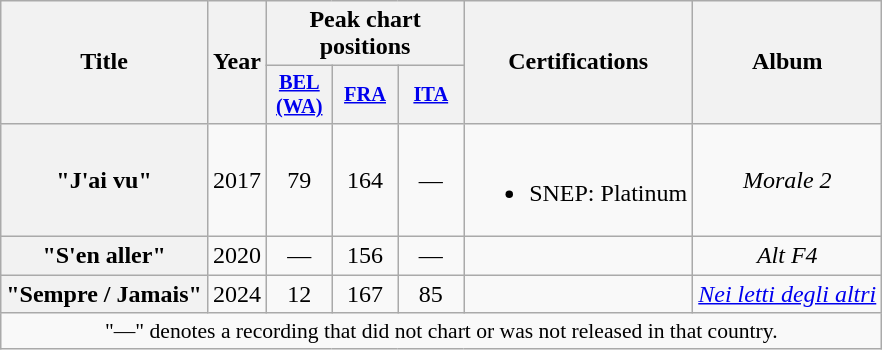<table class="wikitable plainrowheaders" style="text-align:center;">
<tr>
<th scope="col" rowspan="2">Title</th>
<th scope="col" rowspan="2">Year</th>
<th scope="col" colspan="3">Peak chart positions</th>
<th scope="col" rowspan="2">Certifications</th>
<th scope="col" rowspan="2">Album</th>
</tr>
<tr>
<th scope="col" style="width:2.75em;font-size:85%;"><a href='#'>BEL<br>(WA)</a><br></th>
<th scope="col" style="width:2.75em;font-size:85%;"><a href='#'>FRA</a><br></th>
<th scope="col" style="width:2.75em;font-size:85%;"><a href='#'>ITA</a><br></th>
</tr>
<tr>
<th scope="row">"J'ai vu"<br></th>
<td>2017</td>
<td>79</td>
<td>164</td>
<td>—</td>
<td><br><ul><li>SNEP: Platinum</li></ul></td>
<td><em>Morale 2</em></td>
</tr>
<tr>
<th scope="row">"S'en aller"<br></th>
<td>2020</td>
<td>—</td>
<td>156</td>
<td>—</td>
<td></td>
<td><em>Alt F4</em></td>
</tr>
<tr>
<th scope="row">"Sempre / Jamais"<br></th>
<td>2024</td>
<td>12</td>
<td>167</td>
<td>85</td>
<td></td>
<td><em><a href='#'>Nei letti degli altri</a></em></td>
</tr>
<tr>
<td colspan="7" style="font-size:90%">"—" denotes a recording that did not chart or was not released in that country.</td>
</tr>
</table>
